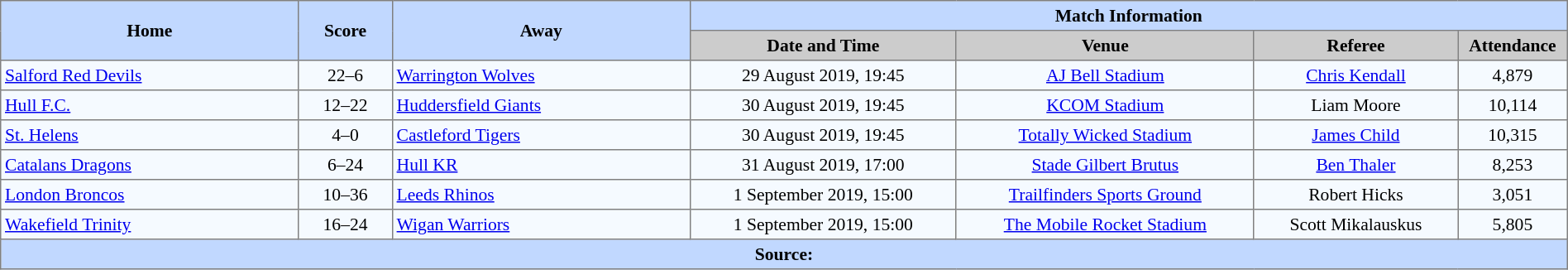<table border="1" style="border-collapse:collapse; font-size:90%; text-align:center;" cellpadding="3" cellspacing="0" width="100%">
<tr bgcolor="#C1D8FF">
<th rowspan="2" width="19%">Home</th>
<th rowspan="2" width="6%">Score</th>
<th rowspan="2" width="19%">Away</th>
<th colspan="4">Match Information</th>
</tr>
<tr bgcolor="#CCCCCC">
<th width="17%">Date and Time</th>
<th width="19%">Venue</th>
<th width="13%">Referee</th>
<th width="7%">Attendance</th>
</tr>
<tr bgcolor="#F5FAFF">
<td align="left"> <a href='#'>Salford Red Devils</a></td>
<td>22–6</td>
<td align="left"> <a href='#'>Warrington Wolves</a></td>
<td>29 August 2019, 19:45</td>
<td><a href='#'>AJ Bell Stadium</a></td>
<td><a href='#'>Chris Kendall</a></td>
<td>4,879</td>
</tr>
<tr bgcolor="#F5FAFF">
<td align="left"> <a href='#'>Hull F.C.</a></td>
<td>12–22</td>
<td align="left"> <a href='#'>Huddersfield Giants</a></td>
<td>30 August 2019, 19:45</td>
<td><a href='#'>KCOM Stadium</a></td>
<td>Liam Moore</td>
<td>10,114</td>
</tr>
<tr bgcolor="#F5FAFF">
<td align="left"> <a href='#'>St. Helens</a></td>
<td>4–0</td>
<td align="left"> <a href='#'>Castleford Tigers</a></td>
<td>30 August 2019, 19:45</td>
<td><a href='#'>Totally Wicked Stadium</a></td>
<td><a href='#'>James Child</a></td>
<td>10,315</td>
</tr>
<tr bgcolor="#F5FAFF">
<td align="left"> <a href='#'>Catalans Dragons</a></td>
<td>6–24</td>
<td align="left"> <a href='#'>Hull KR</a></td>
<td>31 August 2019, 17:00</td>
<td><a href='#'>Stade Gilbert Brutus</a></td>
<td><a href='#'>Ben Thaler</a></td>
<td>8,253</td>
</tr>
<tr bgcolor="#F5FAFF">
<td align="left"> <a href='#'>London Broncos</a></td>
<td>10–36</td>
<td align="left"> <a href='#'>Leeds Rhinos</a></td>
<td>1 September 2019, 15:00</td>
<td><a href='#'>Trailfinders Sports Ground</a></td>
<td>Robert Hicks</td>
<td>3,051</td>
</tr>
<tr bgcolor="#F5FAFF">
<td align="left"> <a href='#'>Wakefield Trinity</a></td>
<td>16–24</td>
<td align="left"> <a href='#'>Wigan Warriors</a></td>
<td>1 September 2019, 15:00</td>
<td><a href='#'>The Mobile Rocket Stadium</a></td>
<td>Scott Mikalauskus</td>
<td>5,805</td>
</tr>
<tr style="background:#c1d8ff;">
<th colspan="7">Source:</th>
</tr>
</table>
